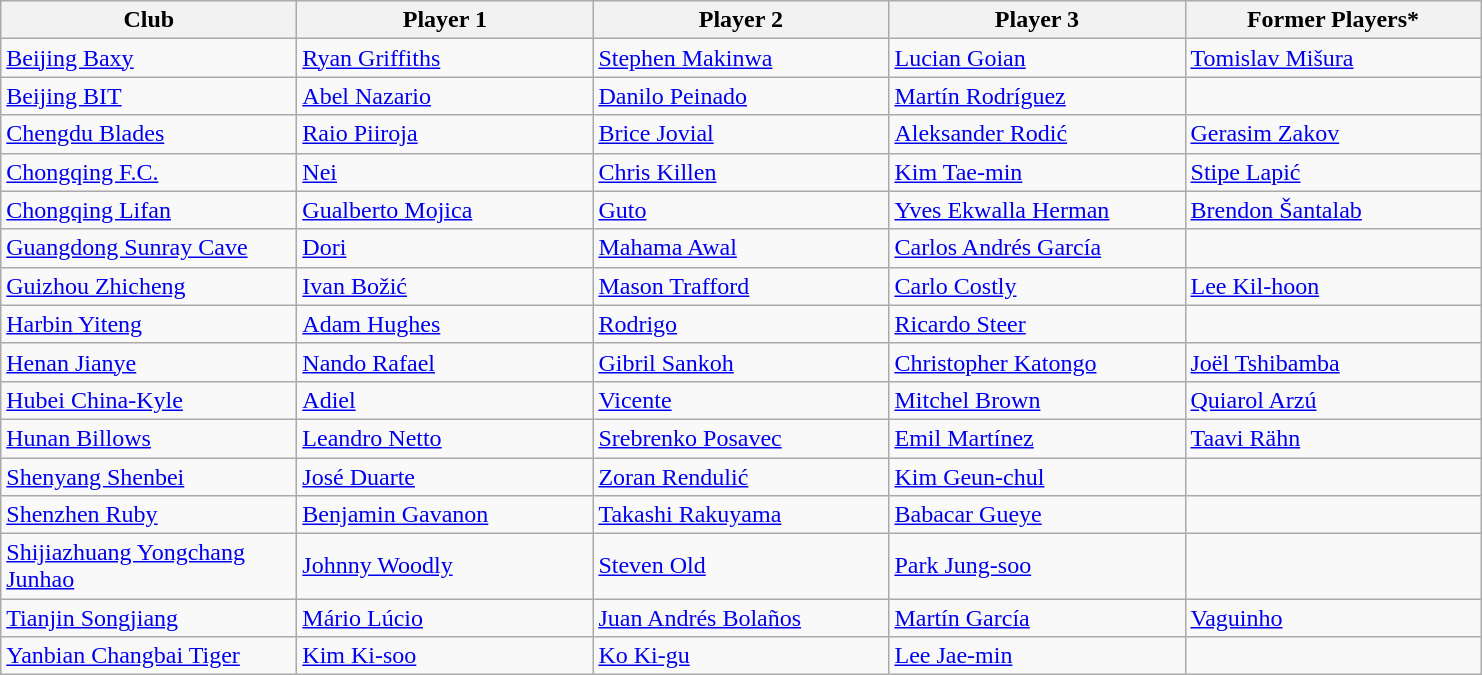<table class="wikitable" border="1">
<tr>
<th width="190">Club</th>
<th width="190">Player 1</th>
<th width="190">Player 2</th>
<th width="190">Player 3</th>
<th width="190">Former Players*</th>
</tr>
<tr>
<td><a href='#'>Beijing Baxy</a></td>
<td> <a href='#'>Ryan Griffiths</a></td>
<td> <a href='#'>Stephen Makinwa</a></td>
<td> <a href='#'>Lucian Goian</a></td>
<td> <a href='#'>Tomislav Mišura</a></td>
</tr>
<tr>
<td><a href='#'>Beijing BIT</a></td>
<td> <a href='#'>Abel Nazario</a></td>
<td> <a href='#'>Danilo Peinado</a></td>
<td> <a href='#'>Martín Rodríguez</a></td>
<td></td>
</tr>
<tr>
<td><a href='#'>Chengdu Blades</a></td>
<td> <a href='#'>Raio Piiroja</a></td>
<td> <a href='#'>Brice Jovial</a></td>
<td> <a href='#'>Aleksander Rodić</a></td>
<td> <a href='#'>Gerasim Zakov</a></td>
</tr>
<tr>
<td><a href='#'>Chongqing F.C.</a></td>
<td> <a href='#'>Nei</a></td>
<td> <a href='#'>Chris Killen</a></td>
<td> <a href='#'>Kim Tae-min</a></td>
<td> <a href='#'>Stipe Lapić</a></td>
</tr>
<tr>
<td><a href='#'>Chongqing Lifan</a></td>
<td> <a href='#'>Gualberto Mojica</a></td>
<td> <a href='#'>Guto</a></td>
<td> <a href='#'>Yves Ekwalla Herman</a></td>
<td> <a href='#'>Brendon Šantalab</a></td>
</tr>
<tr>
<td><a href='#'>Guangdong Sunray Cave</a></td>
<td> <a href='#'>Dori</a></td>
<td> <a href='#'>Mahama Awal</a></td>
<td> <a href='#'>Carlos Andrés García</a></td>
<td></td>
</tr>
<tr>
<td><a href='#'>Guizhou Zhicheng</a></td>
<td> <a href='#'>Ivan Božić</a></td>
<td> <a href='#'>Mason Trafford</a></td>
<td> <a href='#'>Carlo Costly</a></td>
<td> <a href='#'>Lee Kil-hoon</a></td>
</tr>
<tr>
<td><a href='#'>Harbin Yiteng</a></td>
<td> <a href='#'>Adam Hughes</a></td>
<td> <a href='#'>Rodrigo</a></td>
<td> <a href='#'>Ricardo Steer</a></td>
<td></td>
</tr>
<tr>
<td><a href='#'>Henan Jianye</a></td>
<td> <a href='#'>Nando Rafael</a></td>
<td> <a href='#'>Gibril Sankoh</a></td>
<td> <a href='#'>Christopher Katongo</a></td>
<td> <a href='#'>Joël Tshibamba</a></td>
</tr>
<tr>
<td><a href='#'>Hubei China-Kyle</a></td>
<td> <a href='#'>Adiel</a></td>
<td> <a href='#'>Vicente</a></td>
<td> <a href='#'>Mitchel Brown</a></td>
<td> <a href='#'>Quiarol Arzú</a></td>
</tr>
<tr>
<td><a href='#'>Hunan Billows</a></td>
<td> <a href='#'>Leandro Netto</a></td>
<td> <a href='#'>Srebrenko Posavec</a></td>
<td> <a href='#'>Emil Martínez</a></td>
<td> <a href='#'>Taavi Rähn</a></td>
</tr>
<tr>
<td><a href='#'>Shenyang Shenbei</a></td>
<td> <a href='#'>José Duarte</a></td>
<td> <a href='#'>Zoran Rendulić</a></td>
<td> <a href='#'>Kim Geun-chul</a></td>
<td></td>
</tr>
<tr>
<td><a href='#'>Shenzhen Ruby</a></td>
<td> <a href='#'>Benjamin Gavanon</a></td>
<td> <a href='#'>Takashi Rakuyama</a></td>
<td> <a href='#'>Babacar Gueye</a></td>
<td></td>
</tr>
<tr>
<td><a href='#'>Shijiazhuang Yongchang Junhao</a></td>
<td> <a href='#'>Johnny Woodly</a></td>
<td> <a href='#'>Steven Old</a></td>
<td> <a href='#'>Park Jung-soo</a></td>
<td></td>
</tr>
<tr>
<td><a href='#'>Tianjin Songjiang</a></td>
<td> <a href='#'>Mário Lúcio</a></td>
<td> <a href='#'>Juan Andrés Bolaños</a></td>
<td> <a href='#'>Martín García</a></td>
<td> <a href='#'>Vaguinho</a></td>
</tr>
<tr>
<td><a href='#'>Yanbian Changbai Tiger</a></td>
<td> <a href='#'>Kim Ki-soo</a></td>
<td> <a href='#'>Ko Ki-gu</a></td>
<td> <a href='#'>Lee Jae-min</a></td>
<td></td>
</tr>
</table>
